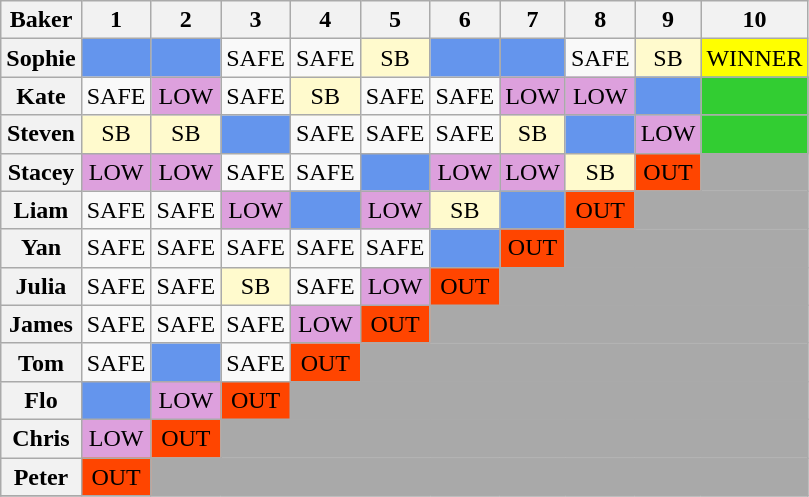<table class="wikitable" style="text-align:center">
<tr>
<th scope="col">Baker</th>
<th scope="col">1</th>
<th scope="col">2</th>
<th scope="col">3</th>
<th scope="col">4</th>
<th scope="col">5</th>
<th scope="col">6</th>
<th scope="col">7</th>
<th scope="col">8</th>
<th scope="col">9</th>
<th scope="col">10</th>
</tr>
<tr>
<th scope="row">Sophie</th>
<td style="background:Cornflowerblue;"></td>
<td style="background:Cornflowerblue;"></td>
<td>SAFE</td>
<td>SAFE</td>
<td style="background:LemonChiffon;">SB</td>
<td style="background:Cornflowerblue;"></td>
<td style="background:Cornflowerblue;"></td>
<td>SAFE</td>
<td style="background:LemonChiffon;">SB</td>
<td style="background:yellow;">WINNER</td>
</tr>
<tr>
<th scope="row">Kate</th>
<td>SAFE</td>
<td style="background:Plum;">LOW</td>
<td>SAFE</td>
<td style="background:LemonChiffon;">SB</td>
<td>SAFE</td>
<td>SAFE</td>
<td style="background:Plum;">LOW</td>
<td style="background:Plum;">LOW</td>
<td style="background:Cornflowerblue;"></td>
<td style="background:limegreen;"></td>
</tr>
<tr>
<th scope="row">Steven</th>
<td style="background:LemonChiffon;">SB</td>
<td style="background:LemonChiffon;">SB</td>
<td style="background:Cornflowerblue;"></td>
<td>SAFE</td>
<td>SAFE</td>
<td>SAFE</td>
<td style="background:LemonChiffon;">SB</td>
<td style="background:Cornflowerblue;"></td>
<td style="background:Plum;">LOW</td>
<td style="background:limegreen;"></td>
</tr>
<tr>
<th scope="row">Stacey</th>
<td style="background:Plum;">LOW</td>
<td style="background:Plum;">LOW</td>
<td>SAFE</td>
<td>SAFE</td>
<td style="background:Cornflowerblue;"></td>
<td style="background:Plum;">LOW</td>
<td style="background:Plum;">LOW</td>
<td style="background:LemonChiffon;">SB</td>
<td style="background:orangered;">OUT</td>
<td colspan="1" style="background:darkgrey;"></td>
</tr>
<tr>
<th scope="row">Liam</th>
<td>SAFE</td>
<td>SAFE</td>
<td style="background:Plum;">LOW</td>
<td style="background:Cornflowerblue;"></td>
<td style="background:Plum;">LOW</td>
<td style="background:LemonChiffon;">SB</td>
<td style="background:Cornflowerblue;"></td>
<td style="background:orangered;">OUT</td>
<td colspan="2" style="background:darkgrey;"></td>
</tr>
<tr>
<th scope="row">Yan</th>
<td>SAFE</td>
<td>SAFE</td>
<td>SAFE</td>
<td>SAFE</td>
<td>SAFE</td>
<td style="background:Cornflowerblue;"></td>
<td style="background:orangered;">OUT</td>
<td colspan="3" style="background:darkgrey;"></td>
</tr>
<tr>
<th scope="row">Julia</th>
<td>SAFE</td>
<td>SAFE</td>
<td style="background:LemonChiffon;">SB</td>
<td>SAFE</td>
<td style="background:Plum;">LOW</td>
<td style="background:orangered;">OUT</td>
<td colspan="4" style="background:darkgrey;"></td>
</tr>
<tr>
<th scope="row">James</th>
<td>SAFE</td>
<td>SAFE</td>
<td>SAFE</td>
<td style="background:Plum;">LOW</td>
<td style="background:orangered;">OUT</td>
<td colspan="5" style="background:darkgrey;"></td>
</tr>
<tr>
<th scope="row">Tom</th>
<td>SAFE</td>
<td style="background:Cornflowerblue;"></td>
<td>SAFE</td>
<td style="background:orangered;">OUT</td>
<td colspan="6" style="background:darkgrey;"></td>
</tr>
<tr>
<th scope="row">Flo</th>
<td style="background:CornflowerBlue;"></td>
<td style="background:Plum;">LOW</td>
<td style="background:orangered;">OUT</td>
<td colspan="7" style="background:darkgrey;"></td>
</tr>
<tr>
<th scope="row">Chris</th>
<td style="background:Plum;">LOW</td>
<td style="background:orangered;">OUT</td>
<td colspan="8" style="background:darkgrey;"></td>
</tr>
<tr>
<th scope="row">Peter</th>
<td style="background:orangered;">OUT</td>
<td colspan="9" style="background:darkgrey;"></td>
</tr>
<tr>
</tr>
</table>
